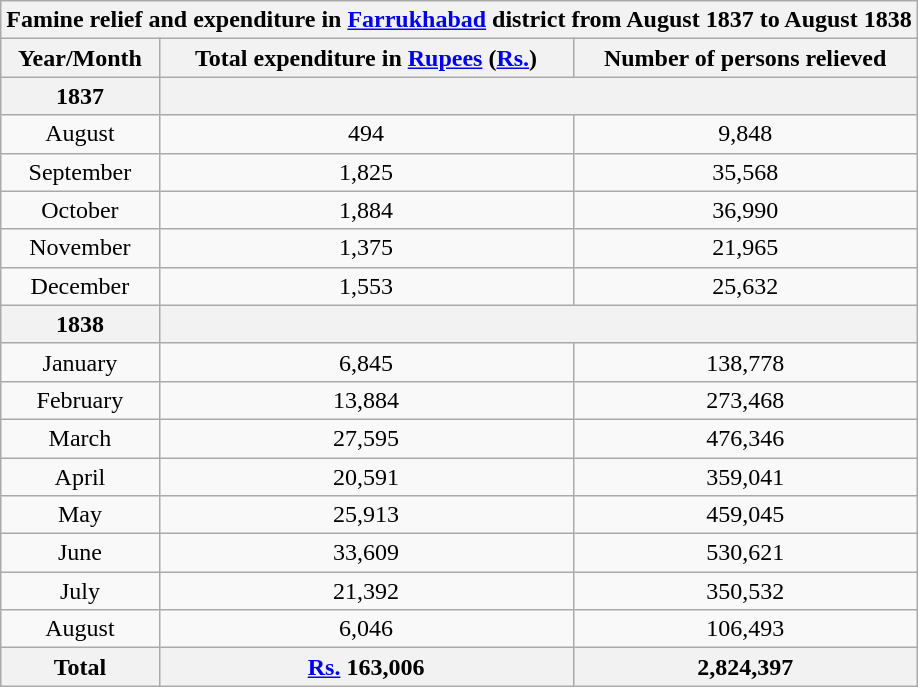<table cellspacing="7">
<tr>
<td valign="top"><br><table cellpadding="3" border="1"  class="wikitable">
<tr>
<th bgcolor="#DDDDDD" colspan="3">Famine relief and expenditure in <a href='#'>Farrukhabad</a> district from August 1837 to August 1838</th>
</tr>
<tr>
<th>Year/Month</th>
<th>Total expenditure in <a href='#'>Rupees</a> (<a href='#'>Rs.</a>)</th>
<th>Number of persons relieved</th>
</tr>
<tr>
<th>1837</th>
<th colspan="2"></th>
</tr>
<tr>
<td align="center">August</td>
<td align="center">494</td>
<td align="center">9,848</td>
</tr>
<tr>
<td align="center">September</td>
<td align="center">1,825</td>
<td align="center">35,568</td>
</tr>
<tr>
<td align="center">October</td>
<td align="center">1,884</td>
<td align="center">36,990</td>
</tr>
<tr>
<td align="center">November</td>
<td align="center">1,375</td>
<td align="center">21,965</td>
</tr>
<tr>
<td align="center">December</td>
<td align="center">1,553</td>
<td align="center">25,632</td>
</tr>
<tr>
<th>1838</th>
<th colspan="2"></th>
</tr>
<tr>
<td align="center">January</td>
<td align="center">6,845</td>
<td align="center">138,778</td>
</tr>
<tr>
<td align="center">February</td>
<td align="center">13,884</td>
<td align="center">273,468</td>
</tr>
<tr>
<td align="center">March</td>
<td align="center">27,595</td>
<td align="center">476,346</td>
</tr>
<tr>
<td align="center">April</td>
<td align="center">20,591</td>
<td align="center">359,041</td>
</tr>
<tr>
<td align="center">May</td>
<td align="center">25,913</td>
<td align="center">459,045</td>
</tr>
<tr>
<td align="center">June</td>
<td align="center">33,609</td>
<td align="center">530,621</td>
</tr>
<tr>
<td align="center">July</td>
<td align="center">21,392</td>
<td align="center">350,532</td>
</tr>
<tr>
<td align="center">August</td>
<td align="center">6,046</td>
<td align="center">106,493</td>
</tr>
<tr>
<th>Total</th>
<th><a href='#'>Rs.</a> 163,006</th>
<th>2,824,397</th>
</tr>
</table>
</td>
</tr>
</table>
